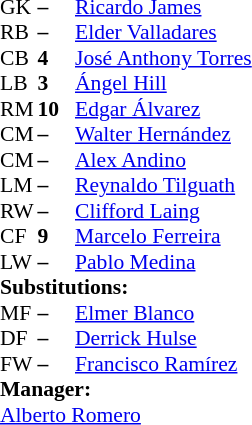<table style="font-size: 90%" cellspacing="0" cellpadding="0">
<tr>
<td colspan=4></td>
</tr>
<tr>
<th width="25"></th>
<th width="25"></th>
</tr>
<tr>
<td>GK</td>
<td><strong>–</strong></td>
<td> <a href='#'>Ricardo James</a></td>
</tr>
<tr>
<td>RB</td>
<td><strong>–</strong></td>
<td> <a href='#'>Elder Valladares</a></td>
</tr>
<tr>
<td>CB</td>
<td><strong>4</strong></td>
<td> <a href='#'>José Anthony Torres</a></td>
</tr>
<tr>
<td>LB</td>
<td><strong>3</strong></td>
<td> <a href='#'>Ángel Hill</a></td>
</tr>
<tr>
<td>RM</td>
<td><strong>10</strong></td>
<td> <a href='#'>Edgar Álvarez</a></td>
</tr>
<tr>
<td>CM</td>
<td><strong>–</strong></td>
<td> <a href='#'>Walter Hernández</a></td>
</tr>
<tr>
<td>CM</td>
<td><strong>–</strong></td>
<td> <a href='#'>Alex Andino</a></td>
<td></td>
<td></td>
</tr>
<tr>
<td>LM</td>
<td><strong>–</strong></td>
<td> <a href='#'>Reynaldo Tilguath</a></td>
</tr>
<tr>
<td>RW</td>
<td><strong>–</strong></td>
<td> <a href='#'>Clifford Laing</a></td>
<td></td>
<td></td>
</tr>
<tr>
<td>CF</td>
<td><strong>9</strong></td>
<td> <a href='#'>Marcelo Ferreira</a></td>
<td></td>
<td></td>
</tr>
<tr>
<td>LW</td>
<td><strong>–</strong></td>
<td> <a href='#'>Pablo Medina</a></td>
</tr>
<tr>
<td colspan=3><strong>Substitutions:</strong></td>
</tr>
<tr>
<td>MF</td>
<td><strong>–</strong></td>
<td> <a href='#'>Elmer Blanco</a></td>
<td></td>
<td></td>
</tr>
<tr>
<td>DF</td>
<td><strong>–</strong></td>
<td> <a href='#'>Derrick Hulse</a></td>
<td></td>
<td></td>
</tr>
<tr>
<td>FW</td>
<td><strong>–</strong></td>
<td> <a href='#'>Francisco Ramírez</a></td>
<td></td>
<td></td>
</tr>
<tr>
<td colspan=3><strong>Manager:</strong></td>
</tr>
<tr>
<td colspan=3> <a href='#'>Alberto Romero</a></td>
</tr>
</table>
